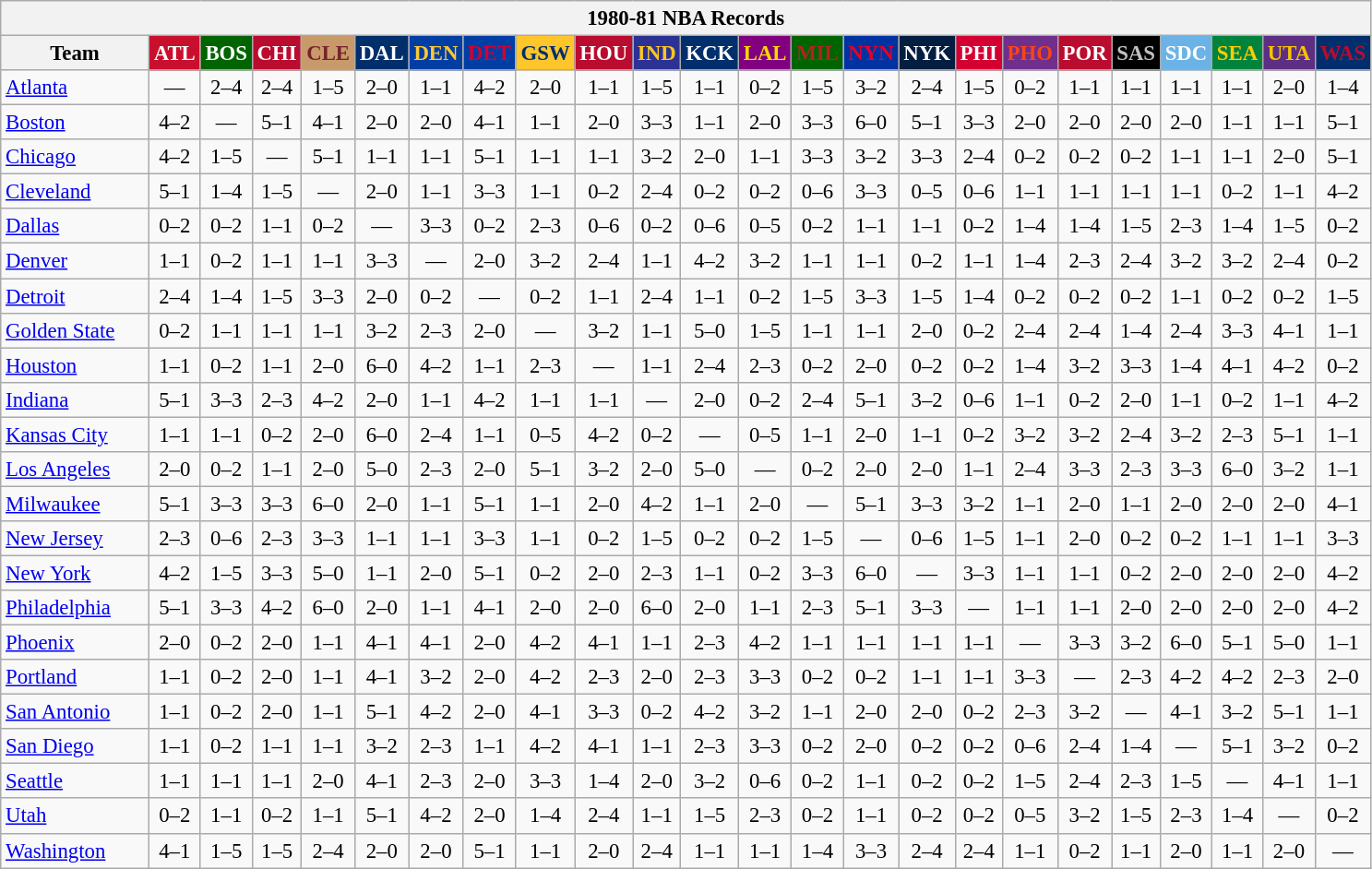<table class="wikitable" style="font-size:95%; text-align:center;">
<tr>
<th colspan=24>1980-81 NBA Records</th>
</tr>
<tr>
<th width=100>Team</th>
<th style="background:#C90F2E;color:#FFFFFF;width=35">ATL</th>
<th style="background:#006400;color:#FFFFFF;width=35">BOS</th>
<th style="background:#BA0C2F;color:#FFFFFF;width=35">CHI</th>
<th style="background:#C89A69;color:#77222F;width=35">CLE</th>
<th style="background:#012F6B;color:#FFFFFF;width=35">DAL</th>
<th style="background:#003EA4;color:#FDC835;width=35">DEN</th>
<th style="background:#003EA4;color:#D50032;width=35">DET</th>
<th style="background:#FFC62C;color:#012F6B;width=35">GSW</th>
<th style="background:#BA0C2F;color:#FFFFFF;width=35">HOU</th>
<th style="background:#2C3294;color:#FCC624;width=35">IND</th>
<th style="background:#012F6B;color:#FFFFFF;width=35">KCK</th>
<th style="background:#800080;color:#FFD700;width=35">LAL</th>
<th style="background:#006400;color:#B22222;width=35">MIL</th>
<th style="background:#0032A1;color:#E5002B;width=35">NYN</th>
<th style="background:#031E41;color:#FFFFFF;width=35">NYK</th>
<th style="background:#D40032;color:#FFFFFF;width=35">PHI</th>
<th style="background:#702F8B;color:#FA4417;width=35">PHO</th>
<th style="background:#BA0C2F;color:#FFFFFF;width=35">POR</th>
<th style="background:#000000;color:#C0C0C0;width=35">SAS</th>
<th style="background:#6BB3E6;color:#FFFFFF;width=35">SDC</th>
<th style="background:#00843D;color:#FFCD01;width=35">SEA</th>
<th style="background:#5C2F83;color:#FCC200;width=35">UTA</th>
<th style="background:#012F6D;color:#BA0C2F;width=35">WAS</th>
</tr>
<tr>
<td style="text-align:left;"><a href='#'>Atlanta</a></td>
<td>—</td>
<td>2–4</td>
<td>2–4</td>
<td>1–5</td>
<td>2–0</td>
<td>1–1</td>
<td>4–2</td>
<td>2–0</td>
<td>1–1</td>
<td>1–5</td>
<td>1–1</td>
<td>0–2</td>
<td>1–5</td>
<td>3–2</td>
<td>2–4</td>
<td>1–5</td>
<td>0–2</td>
<td>1–1</td>
<td>1–1</td>
<td>1–1</td>
<td>1–1</td>
<td>2–0</td>
<td>1–4</td>
</tr>
<tr>
<td style="text-align:left;"><a href='#'>Boston</a></td>
<td>4–2</td>
<td>—</td>
<td>5–1</td>
<td>4–1</td>
<td>2–0</td>
<td>2–0</td>
<td>4–1</td>
<td>1–1</td>
<td>2–0</td>
<td>3–3</td>
<td>1–1</td>
<td>2–0</td>
<td>3–3</td>
<td>6–0</td>
<td>5–1</td>
<td>3–3</td>
<td>2–0</td>
<td>2–0</td>
<td>2–0</td>
<td>2–0</td>
<td>1–1</td>
<td>1–1</td>
<td>5–1</td>
</tr>
<tr>
<td style="text-align:left;"><a href='#'>Chicago</a></td>
<td>4–2</td>
<td>1–5</td>
<td>—</td>
<td>5–1</td>
<td>1–1</td>
<td>1–1</td>
<td>5–1</td>
<td>1–1</td>
<td>1–1</td>
<td>3–2</td>
<td>2–0</td>
<td>1–1</td>
<td>3–3</td>
<td>3–2</td>
<td>3–3</td>
<td>2–4</td>
<td>0–2</td>
<td>0–2</td>
<td>0–2</td>
<td>1–1</td>
<td>1–1</td>
<td>2–0</td>
<td>5–1</td>
</tr>
<tr>
<td style="text-align:left;"><a href='#'>Cleveland</a></td>
<td>5–1</td>
<td>1–4</td>
<td>1–5</td>
<td>—</td>
<td>2–0</td>
<td>1–1</td>
<td>3–3</td>
<td>1–1</td>
<td>0–2</td>
<td>2–4</td>
<td>0–2</td>
<td>0–2</td>
<td>0–6</td>
<td>3–3</td>
<td>0–5</td>
<td>0–6</td>
<td>1–1</td>
<td>1–1</td>
<td>1–1</td>
<td>1–1</td>
<td>0–2</td>
<td>1–1</td>
<td>4–2</td>
</tr>
<tr>
<td style="text-align:left;"><a href='#'>Dallas</a></td>
<td>0–2</td>
<td>0–2</td>
<td>1–1</td>
<td>0–2</td>
<td>—</td>
<td>3–3</td>
<td>0–2</td>
<td>2–3</td>
<td>0–6</td>
<td>0–2</td>
<td>0–6</td>
<td>0–5</td>
<td>0–2</td>
<td>1–1</td>
<td>1–1</td>
<td>0–2</td>
<td>1–4</td>
<td>1–4</td>
<td>1–5</td>
<td>2–3</td>
<td>1–4</td>
<td>1–5</td>
<td>0–2</td>
</tr>
<tr>
<td style="text-align:left;"><a href='#'>Denver</a></td>
<td>1–1</td>
<td>0–2</td>
<td>1–1</td>
<td>1–1</td>
<td>3–3</td>
<td>—</td>
<td>2–0</td>
<td>3–2</td>
<td>2–4</td>
<td>1–1</td>
<td>4–2</td>
<td>3–2</td>
<td>1–1</td>
<td>1–1</td>
<td>0–2</td>
<td>1–1</td>
<td>1–4</td>
<td>2–3</td>
<td>2–4</td>
<td>3–2</td>
<td>3–2</td>
<td>2–4</td>
<td>0–2</td>
</tr>
<tr>
<td style="text-align:left;"><a href='#'>Detroit</a></td>
<td>2–4</td>
<td>1–4</td>
<td>1–5</td>
<td>3–3</td>
<td>2–0</td>
<td>0–2</td>
<td>—</td>
<td>0–2</td>
<td>1–1</td>
<td>2–4</td>
<td>1–1</td>
<td>0–2</td>
<td>1–5</td>
<td>3–3</td>
<td>1–5</td>
<td>1–4</td>
<td>0–2</td>
<td>0–2</td>
<td>0–2</td>
<td>1–1</td>
<td>0–2</td>
<td>0–2</td>
<td>1–5</td>
</tr>
<tr>
<td style="text-align:left;"><a href='#'>Golden State</a></td>
<td>0–2</td>
<td>1–1</td>
<td>1–1</td>
<td>1–1</td>
<td>3–2</td>
<td>2–3</td>
<td>2–0</td>
<td>—</td>
<td>3–2</td>
<td>1–1</td>
<td>5–0</td>
<td>1–5</td>
<td>1–1</td>
<td>1–1</td>
<td>2–0</td>
<td>0–2</td>
<td>2–4</td>
<td>2–4</td>
<td>1–4</td>
<td>2–4</td>
<td>3–3</td>
<td>4–1</td>
<td>1–1</td>
</tr>
<tr>
<td style="text-align:left;"><a href='#'>Houston</a></td>
<td>1–1</td>
<td>0–2</td>
<td>1–1</td>
<td>2–0</td>
<td>6–0</td>
<td>4–2</td>
<td>1–1</td>
<td>2–3</td>
<td>—</td>
<td>1–1</td>
<td>2–4</td>
<td>2–3</td>
<td>0–2</td>
<td>2–0</td>
<td>0–2</td>
<td>0–2</td>
<td>1–4</td>
<td>3–2</td>
<td>3–3</td>
<td>1–4</td>
<td>4–1</td>
<td>4–2</td>
<td>0–2</td>
</tr>
<tr>
<td style="text-align:left;"><a href='#'>Indiana</a></td>
<td>5–1</td>
<td>3–3</td>
<td>2–3</td>
<td>4–2</td>
<td>2–0</td>
<td>1–1</td>
<td>4–2</td>
<td>1–1</td>
<td>1–1</td>
<td>—</td>
<td>2–0</td>
<td>0–2</td>
<td>2–4</td>
<td>5–1</td>
<td>3–2</td>
<td>0–6</td>
<td>1–1</td>
<td>0–2</td>
<td>2–0</td>
<td>1–1</td>
<td>0–2</td>
<td>1–1</td>
<td>4–2</td>
</tr>
<tr>
<td style="text-align:left;"><a href='#'>Kansas City</a></td>
<td>1–1</td>
<td>1–1</td>
<td>0–2</td>
<td>2–0</td>
<td>6–0</td>
<td>2–4</td>
<td>1–1</td>
<td>0–5</td>
<td>4–2</td>
<td>0–2</td>
<td>—</td>
<td>0–5</td>
<td>1–1</td>
<td>2–0</td>
<td>1–1</td>
<td>0–2</td>
<td>3–2</td>
<td>3–2</td>
<td>2–4</td>
<td>3–2</td>
<td>2–3</td>
<td>5–1</td>
<td>1–1</td>
</tr>
<tr>
<td style="text-align:left;"><a href='#'>Los Angeles</a></td>
<td>2–0</td>
<td>0–2</td>
<td>1–1</td>
<td>2–0</td>
<td>5–0</td>
<td>2–3</td>
<td>2–0</td>
<td>5–1</td>
<td>3–2</td>
<td>2–0</td>
<td>5–0</td>
<td>—</td>
<td>0–2</td>
<td>2–0</td>
<td>2–0</td>
<td>1–1</td>
<td>2–4</td>
<td>3–3</td>
<td>2–3</td>
<td>3–3</td>
<td>6–0</td>
<td>3–2</td>
<td>1–1</td>
</tr>
<tr>
<td style="text-align:left;"><a href='#'>Milwaukee</a></td>
<td>5–1</td>
<td>3–3</td>
<td>3–3</td>
<td>6–0</td>
<td>2–0</td>
<td>1–1</td>
<td>5–1</td>
<td>1–1</td>
<td>2–0</td>
<td>4–2</td>
<td>1–1</td>
<td>2–0</td>
<td>—</td>
<td>5–1</td>
<td>3–3</td>
<td>3–2</td>
<td>1–1</td>
<td>2–0</td>
<td>1–1</td>
<td>2–0</td>
<td>2–0</td>
<td>2–0</td>
<td>4–1</td>
</tr>
<tr>
<td style="text-align:left;"><a href='#'>New Jersey</a></td>
<td>2–3</td>
<td>0–6</td>
<td>2–3</td>
<td>3–3</td>
<td>1–1</td>
<td>1–1</td>
<td>3–3</td>
<td>1–1</td>
<td>0–2</td>
<td>1–5</td>
<td>0–2</td>
<td>0–2</td>
<td>1–5</td>
<td>—</td>
<td>0–6</td>
<td>1–5</td>
<td>1–1</td>
<td>2–0</td>
<td>0–2</td>
<td>0–2</td>
<td>1–1</td>
<td>1–1</td>
<td>3–3</td>
</tr>
<tr>
<td style="text-align:left;"><a href='#'>New York</a></td>
<td>4–2</td>
<td>1–5</td>
<td>3–3</td>
<td>5–0</td>
<td>1–1</td>
<td>2–0</td>
<td>5–1</td>
<td>0–2</td>
<td>2–0</td>
<td>2–3</td>
<td>1–1</td>
<td>0–2</td>
<td>3–3</td>
<td>6–0</td>
<td>—</td>
<td>3–3</td>
<td>1–1</td>
<td>1–1</td>
<td>0–2</td>
<td>2–0</td>
<td>2–0</td>
<td>2–0</td>
<td>4–2</td>
</tr>
<tr>
<td style="text-align:left;"><a href='#'>Philadelphia</a></td>
<td>5–1</td>
<td>3–3</td>
<td>4–2</td>
<td>6–0</td>
<td>2–0</td>
<td>1–1</td>
<td>4–1</td>
<td>2–0</td>
<td>2–0</td>
<td>6–0</td>
<td>2–0</td>
<td>1–1</td>
<td>2–3</td>
<td>5–1</td>
<td>3–3</td>
<td>—</td>
<td>1–1</td>
<td>1–1</td>
<td>2–0</td>
<td>2–0</td>
<td>2–0</td>
<td>2–0</td>
<td>4–2</td>
</tr>
<tr>
<td style="text-align:left;"><a href='#'>Phoenix</a></td>
<td>2–0</td>
<td>0–2</td>
<td>2–0</td>
<td>1–1</td>
<td>4–1</td>
<td>4–1</td>
<td>2–0</td>
<td>4–2</td>
<td>4–1</td>
<td>1–1</td>
<td>2–3</td>
<td>4–2</td>
<td>1–1</td>
<td>1–1</td>
<td>1–1</td>
<td>1–1</td>
<td>—</td>
<td>3–3</td>
<td>3–2</td>
<td>6–0</td>
<td>5–1</td>
<td>5–0</td>
<td>1–1</td>
</tr>
<tr>
<td style="text-align:left;"><a href='#'>Portland</a></td>
<td>1–1</td>
<td>0–2</td>
<td>2–0</td>
<td>1–1</td>
<td>4–1</td>
<td>3–2</td>
<td>2–0</td>
<td>4–2</td>
<td>2–3</td>
<td>2–0</td>
<td>2–3</td>
<td>3–3</td>
<td>0–2</td>
<td>0–2</td>
<td>1–1</td>
<td>1–1</td>
<td>3–3</td>
<td>—</td>
<td>2–3</td>
<td>4–2</td>
<td>4–2</td>
<td>2–3</td>
<td>2–0</td>
</tr>
<tr>
<td style="text-align:left;"><a href='#'>San Antonio</a></td>
<td>1–1</td>
<td>0–2</td>
<td>2–0</td>
<td>1–1</td>
<td>5–1</td>
<td>4–2</td>
<td>2–0</td>
<td>4–1</td>
<td>3–3</td>
<td>0–2</td>
<td>4–2</td>
<td>3–2</td>
<td>1–1</td>
<td>2–0</td>
<td>2–0</td>
<td>0–2</td>
<td>2–3</td>
<td>3–2</td>
<td>—</td>
<td>4–1</td>
<td>3–2</td>
<td>5–1</td>
<td>1–1</td>
</tr>
<tr>
<td style="text-align:left;"><a href='#'>San Diego</a></td>
<td>1–1</td>
<td>0–2</td>
<td>1–1</td>
<td>1–1</td>
<td>3–2</td>
<td>2–3</td>
<td>1–1</td>
<td>4–2</td>
<td>4–1</td>
<td>1–1</td>
<td>2–3</td>
<td>3–3</td>
<td>0–2</td>
<td>2–0</td>
<td>0–2</td>
<td>0–2</td>
<td>0–6</td>
<td>2–4</td>
<td>1–4</td>
<td>—</td>
<td>5–1</td>
<td>3–2</td>
<td>0–2</td>
</tr>
<tr>
<td style="text-align:left;"><a href='#'>Seattle</a></td>
<td>1–1</td>
<td>1–1</td>
<td>1–1</td>
<td>2–0</td>
<td>4–1</td>
<td>2–3</td>
<td>2–0</td>
<td>3–3</td>
<td>1–4</td>
<td>2–0</td>
<td>3–2</td>
<td>0–6</td>
<td>0–2</td>
<td>1–1</td>
<td>0–2</td>
<td>0–2</td>
<td>1–5</td>
<td>2–4</td>
<td>2–3</td>
<td>1–5</td>
<td>—</td>
<td>4–1</td>
<td>1–1</td>
</tr>
<tr>
<td style="text-align:left;"><a href='#'>Utah</a></td>
<td>0–2</td>
<td>1–1</td>
<td>0–2</td>
<td>1–1</td>
<td>5–1</td>
<td>4–2</td>
<td>2–0</td>
<td>1–4</td>
<td>2–4</td>
<td>1–1</td>
<td>1–5</td>
<td>2–3</td>
<td>0–2</td>
<td>1–1</td>
<td>0–2</td>
<td>0–2</td>
<td>0–5</td>
<td>3–2</td>
<td>1–5</td>
<td>2–3</td>
<td>1–4</td>
<td>—</td>
<td>0–2</td>
</tr>
<tr>
<td style="text-align:left;"><a href='#'>Washington</a></td>
<td>4–1</td>
<td>1–5</td>
<td>1–5</td>
<td>2–4</td>
<td>2–0</td>
<td>2–0</td>
<td>5–1</td>
<td>1–1</td>
<td>2–0</td>
<td>2–4</td>
<td>1–1</td>
<td>1–1</td>
<td>1–4</td>
<td>3–3</td>
<td>2–4</td>
<td>2–4</td>
<td>1–1</td>
<td>0–2</td>
<td>1–1</td>
<td>2–0</td>
<td>1–1</td>
<td>2–0</td>
<td>—</td>
</tr>
</table>
